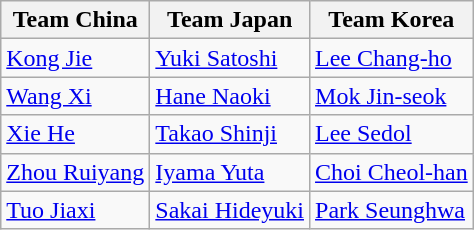<table class="wikitable">
<tr>
<th> Team China</th>
<th> Team Japan</th>
<th>Team Korea</th>
</tr>
<tr>
<td><a href='#'>Kong Jie</a></td>
<td><a href='#'>Yuki Satoshi</a></td>
<td><a href='#'>Lee Chang-ho</a></td>
</tr>
<tr>
<td><a href='#'>Wang Xi</a></td>
<td><a href='#'>Hane Naoki</a></td>
<td><a href='#'>Mok Jin-seok</a></td>
</tr>
<tr>
<td><a href='#'>Xie He</a></td>
<td><a href='#'>Takao Shinji</a></td>
<td><a href='#'>Lee Sedol</a></td>
</tr>
<tr>
<td><a href='#'>Zhou Ruiyang</a></td>
<td><a href='#'>Iyama Yuta</a></td>
<td><a href='#'>Choi Cheol-han</a></td>
</tr>
<tr>
<td><a href='#'>Tuo Jiaxi</a></td>
<td><a href='#'>Sakai Hideyuki</a></td>
<td><a href='#'>Park Seunghwa</a></td>
</tr>
</table>
